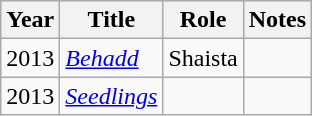<table class="wikitable sortable">
<tr>
<th>Year</th>
<th>Title</th>
<th>Role</th>
<th>Notes</th>
</tr>
<tr>
<td>2013</td>
<td><em><a href='#'>Behadd</a></em></td>
<td>Shaista</td>
<td></td>
</tr>
<tr>
<td>2013</td>
<td><em><a href='#'>Seedlings</a></em></td>
<td></td>
<td></td>
</tr>
</table>
